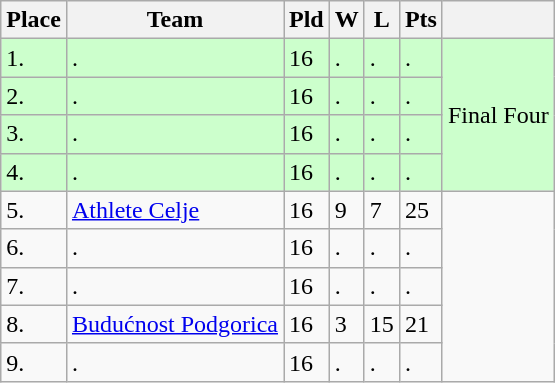<table class="wikitable">
<tr>
<th>Place</th>
<th>Team</th>
<th>Pld</th>
<th>W</th>
<th>L</th>
<th>Pts</th>
<th></th>
</tr>
<tr bgcolor=#ccffcc>
<td>1.</td>
<td>.</td>
<td>16</td>
<td>.</td>
<td>.</td>
<td>.</td>
<td rowspan="4">Final Four</td>
</tr>
<tr bgcolor=#ccffcc>
<td>2.</td>
<td>.</td>
<td>16</td>
<td>.</td>
<td>.</td>
<td>.</td>
</tr>
<tr bgcolor=#ccffcc>
<td>3.</td>
<td>.</td>
<td>16</td>
<td>.</td>
<td>.</td>
<td>.</td>
</tr>
<tr bgcolor=#ccffcc>
<td>4.</td>
<td>.</td>
<td>16</td>
<td>.</td>
<td>.</td>
<td>.</td>
</tr>
<tr>
<td>5.</td>
<td> <a href='#'>Athlete Celje</a></td>
<td>16</td>
<td>9</td>
<td>7</td>
<td>25</td>
<td rowspan="5"></td>
</tr>
<tr>
<td>6.</td>
<td>.</td>
<td>16</td>
<td>.</td>
<td>.</td>
<td>.</td>
</tr>
<tr>
<td>7.</td>
<td>.</td>
<td>16</td>
<td>.</td>
<td>.</td>
<td>.</td>
</tr>
<tr>
<td>8.</td>
<td> <a href='#'>Budućnost Podgorica</a></td>
<td>16</td>
<td>3</td>
<td>15</td>
<td>21</td>
</tr>
<tr>
<td>9.</td>
<td>.</td>
<td>16</td>
<td>.</td>
<td>.</td>
<td>.</td>
</tr>
</table>
